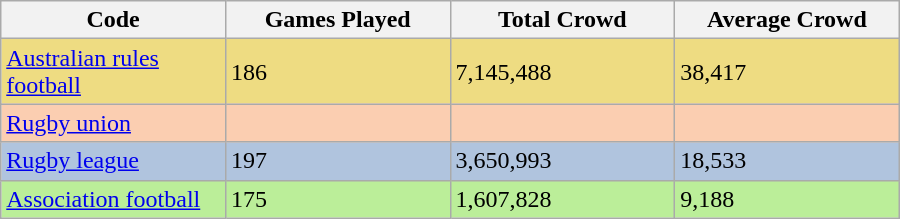<table class="wikitable sortable"  style="margin:1em auto 1em auto; width:600px;">
<tr>
<th style="width:25%;">Code</th>
<th style="width:25%;">Games Played</th>
<th style="width:25%;">Total Crowd</th>
<th style="width:25%;">Average Crowd</th>
</tr>
<tr style="background:#eedc82;">
<td><a href='#'>Australian rules football</a></td>
<td>186</td>
<td>7,145,488</td>
<td>38,417</td>
</tr>
<tr style="background:#fbceb1;">
<td><a href='#'>Rugby union</a></td>
<td></td>
<td></td>
<td></td>
</tr>
<tr style="background:#b0c4de;">
<td><a href='#'>Rugby league</a></td>
<td>197</td>
<td>3,650,993</td>
<td>18,533</td>
</tr>
<tr style="background:#be9;">
<td><a href='#'>Association football</a></td>
<td>175</td>
<td>1,607,828</td>
<td>9,188</td>
</tr>
</table>
